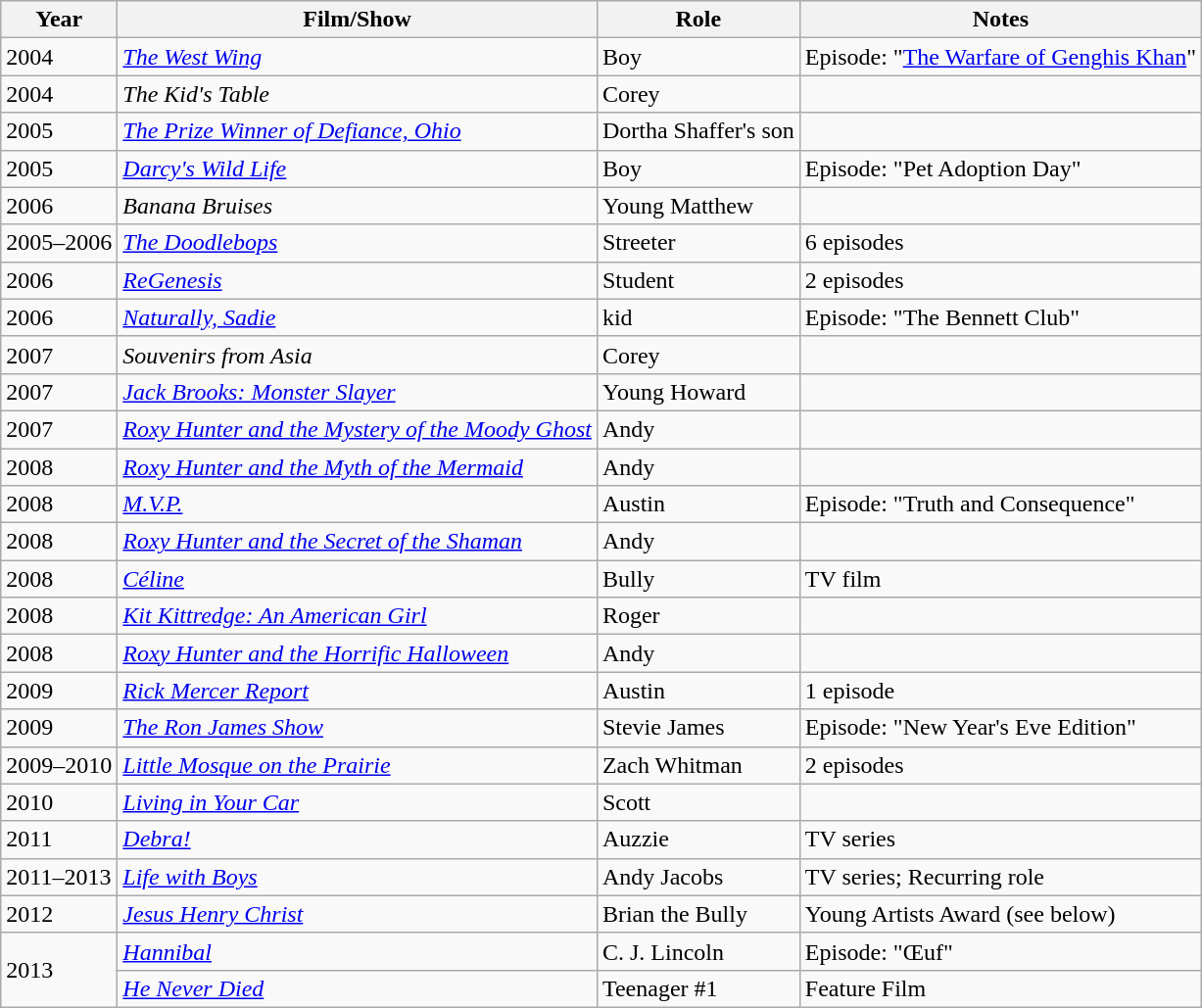<table class="wikitable sortable">
<tr>
<th>Year</th>
<th>Film/Show</th>
<th>Role</th>
<th class="unsortable">Notes</th>
</tr>
<tr>
<td>2004</td>
<td data-sort-value="West Wing, The"><em><a href='#'>The West Wing</a></em></td>
<td>Boy</td>
<td>Episode: "<a href='#'>The Warfare of Genghis Khan</a>"</td>
</tr>
<tr>
<td>2004</td>
<td data-sort-value="Kid's Table, The"><em>The Kid's Table</em></td>
<td>Corey</td>
<td></td>
</tr>
<tr>
<td>2005</td>
<td data-sort-value="Prize Winner of Defiance, Ohio, The"><em><a href='#'>The Prize Winner of Defiance, Ohio</a></em></td>
<td>Dortha Shaffer's son</td>
<td></td>
</tr>
<tr>
<td>2005</td>
<td><em><a href='#'>Darcy's Wild Life</a></em></td>
<td>Boy</td>
<td>Episode: "Pet Adoption Day"</td>
</tr>
<tr>
<td>2006</td>
<td><em>Banana Bruises</em></td>
<td>Young Matthew</td>
<td></td>
</tr>
<tr>
<td>2005–2006</td>
<td data-sort-value="Doodlebops, The"><em><a href='#'>The Doodlebops</a></em></td>
<td>Streeter</td>
<td>6 episodes</td>
</tr>
<tr>
<td>2006</td>
<td><em><a href='#'>ReGenesis</a></em></td>
<td>Student</td>
<td>2 episodes</td>
</tr>
<tr>
<td>2006</td>
<td><em><a href='#'>Naturally, Sadie</a></em></td>
<td>kid</td>
<td>Episode: "The Bennett Club"</td>
</tr>
<tr>
<td>2007</td>
<td><em>Souvenirs from Asia</em></td>
<td>Corey</td>
<td></td>
</tr>
<tr>
<td>2007</td>
<td><em><a href='#'>Jack Brooks: Monster Slayer</a></em></td>
<td>Young Howard</td>
<td></td>
</tr>
<tr>
<td>2007</td>
<td><em><a href='#'>Roxy Hunter and the Mystery of the Moody Ghost</a></em></td>
<td>Andy</td>
<td></td>
</tr>
<tr>
<td>2008</td>
<td><em><a href='#'>Roxy Hunter and the Myth of the Mermaid</a></em></td>
<td>Andy</td>
<td></td>
</tr>
<tr>
<td>2008</td>
<td><em><a href='#'>M.V.P.</a></em></td>
<td>Austin</td>
<td>Episode: "Truth and Consequence"</td>
</tr>
<tr>
<td>2008</td>
<td><em><a href='#'>Roxy Hunter and the Secret of the Shaman</a></em></td>
<td>Andy</td>
<td></td>
</tr>
<tr>
<td>2008</td>
<td><em><a href='#'>Céline</a></em></td>
<td>Bully</td>
<td>TV film</td>
</tr>
<tr>
<td>2008</td>
<td><em><a href='#'>Kit Kittredge: An American Girl</a></em></td>
<td>Roger</td>
<td></td>
</tr>
<tr>
<td>2008</td>
<td><em><a href='#'>Roxy Hunter and the Horrific Halloween</a></em></td>
<td>Andy</td>
<td></td>
</tr>
<tr>
<td>2009</td>
<td><em><a href='#'>Rick Mercer Report</a></em></td>
<td>Austin</td>
<td>1 episode</td>
</tr>
<tr>
<td>2009</td>
<td data-sort-value="Ron James Show, The"><em><a href='#'>The Ron James Show</a></em></td>
<td>Stevie James</td>
<td>Episode: "New Year's Eve Edition"</td>
</tr>
<tr>
<td>2009–2010</td>
<td><em><a href='#'>Little Mosque on the Prairie</a></em></td>
<td>Zach Whitman</td>
<td>2 episodes</td>
</tr>
<tr>
<td>2010</td>
<td><em><a href='#'>Living in Your Car</a></em></td>
<td>Scott</td>
<td></td>
</tr>
<tr>
<td>2011</td>
<td><em><a href='#'>Debra!</a></em></td>
<td>Auzzie</td>
<td>TV series</td>
</tr>
<tr>
<td>2011–2013</td>
<td><em><a href='#'>Life with Boys</a></em></td>
<td>Andy Jacobs</td>
<td>TV series; Recurring role</td>
</tr>
<tr>
<td>2012</td>
<td><em><a href='#'>Jesus Henry Christ</a></em></td>
<td>Brian the Bully</td>
<td>Young Artists Award (see below)</td>
</tr>
<tr>
<td rowspan=2>2013</td>
<td><em><a href='#'>Hannibal</a></em></td>
<td>C. J. Lincoln</td>
<td>Episode: "Œuf"</td>
</tr>
<tr>
<td><em><a href='#'>He Never Died</a></em></td>
<td>Teenager #1</td>
<td>Feature Film</td>
</tr>
</table>
